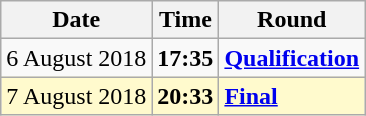<table class="wikitable">
<tr>
<th>Date</th>
<th>Time</th>
<th>Round</th>
</tr>
<tr>
<td>6 August 2018</td>
<td><strong>17:35</strong></td>
<td><strong><a href='#'>Qualification</a></strong></td>
</tr>
<tr style=background:lemonchiffon>
<td>7 August 2018</td>
<td><strong>20:33</strong></td>
<td><strong><a href='#'>Final</a></strong></td>
</tr>
</table>
